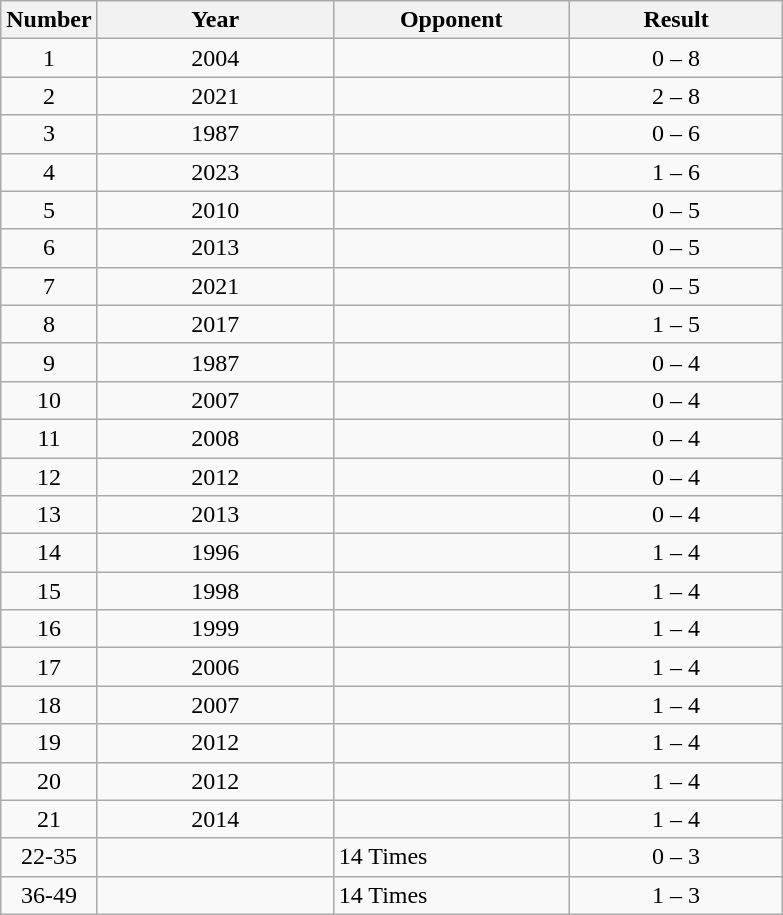<table class="wikitable sortable">
<tr>
<th width=30>Number</th>
<th width=150>Year</th>
<th width=150>Opponent</th>
<th width=135>Result</th>
</tr>
<tr>
<td align=center>1</td>
<td align=center>2004</td>
<td></td>
<td align=center>0 – 8</td>
</tr>
<tr>
<td align=center>2</td>
<td align=center>2021</td>
<td></td>
<td align=center>2 – 8</td>
</tr>
<tr>
<td align=center>3</td>
<td align=center>1987</td>
<td></td>
<td align=center>0 – 6</td>
</tr>
<tr>
<td align=center>4</td>
<td align=center>2023</td>
<td></td>
<td align=center>1 – 6</td>
</tr>
<tr>
<td align=center>5</td>
<td align=center>2010</td>
<td></td>
<td align=center>0 – 5</td>
</tr>
<tr>
<td align=center>6</td>
<td align=center>2013</td>
<td></td>
<td align=center>0 – 5</td>
</tr>
<tr>
<td align=center>7</td>
<td align=center>2021</td>
<td></td>
<td align=center>0 – 5</td>
</tr>
<tr>
<td align=center>8</td>
<td align=center>2017</td>
<td></td>
<td align=center>1 – 5</td>
</tr>
<tr>
<td align=center>9</td>
<td align=center>1987</td>
<td></td>
<td align=center>0 – 4</td>
</tr>
<tr>
<td align=center>10</td>
<td align=center>2007</td>
<td></td>
<td align=center>0 – 4</td>
</tr>
<tr>
<td align=center>11</td>
<td align=center>2008</td>
<td></td>
<td align=center>0 – 4</td>
</tr>
<tr>
<td align=center>12</td>
<td align=center>2012</td>
<td></td>
<td align=center>0 – 4</td>
</tr>
<tr>
<td align=center>13</td>
<td align=center>2013</td>
<td></td>
<td align=center>0 – 4</td>
</tr>
<tr>
<td align=center>14</td>
<td align=center>1996</td>
<td></td>
<td align=center>1 – 4</td>
</tr>
<tr>
<td align=center>15</td>
<td align=center>1998</td>
<td></td>
<td align=center>1 – 4</td>
</tr>
<tr>
<td align=center>16</td>
<td align=center>1999</td>
<td></td>
<td align=center>1 – 4</td>
</tr>
<tr>
<td align=center>17</td>
<td align=center>2006</td>
<td></td>
<td align=center>1 – 4</td>
</tr>
<tr>
<td align=center>18</td>
<td align=center>2007</td>
<td></td>
<td align=center>1 – 4</td>
</tr>
<tr>
<td align=center>19</td>
<td align=center>2012</td>
<td></td>
<td align=center>1 – 4</td>
</tr>
<tr>
<td align=center>20</td>
<td align=center>2012</td>
<td></td>
<td align=center>1 – 4</td>
</tr>
<tr>
<td align=center>21</td>
<td align=center>2014</td>
<td></td>
<td align=center>1 – 4</td>
</tr>
<tr>
<td align=center>22-35</td>
<td align=center></td>
<td>14 Times</td>
<td align=center>0 – 3</td>
</tr>
<tr>
<td align=center>36-49</td>
<td align=center></td>
<td>14 Times</td>
<td align=center>1 – 3</td>
</tr>
</table>
